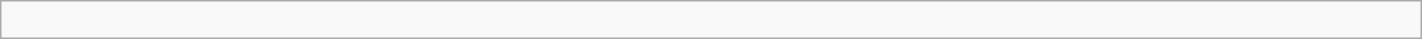<table class="wikitable" width=75%>
<tr>
<td><br></td>
</tr>
</table>
